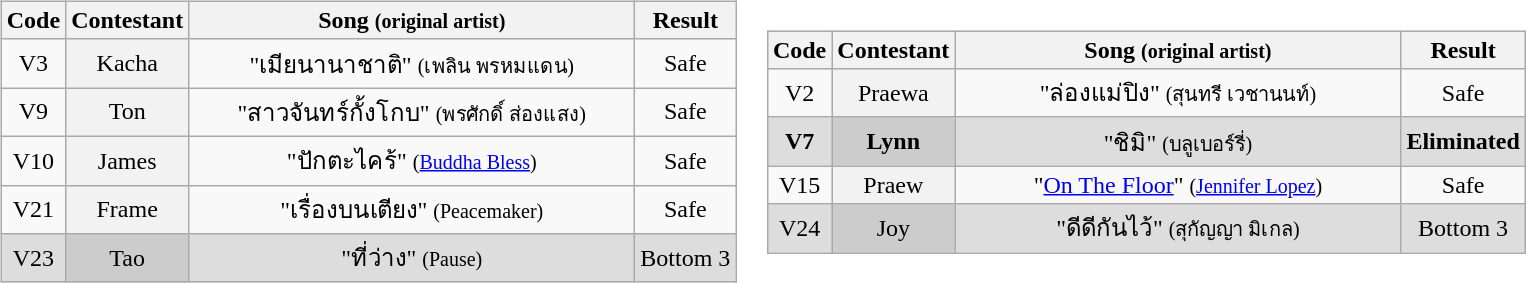<table>
<tr>
<td><br><table class="wikitable" style="text-align:center;">
<tr>
<th scope="col">Code</th>
<th scope="col">Contestant</th>
<th style="width:290px;" scope="col">Song <small>(original artist)</small></th>
<th scope="col">Result</th>
</tr>
<tr>
<td>V3</td>
<th scope="row" style="font-weight:normal;">Kacha</th>
<td>"เมียนานาชาติ" <small>(เพลิน พรหมแดน)</small></td>
<td>Safe</td>
</tr>
<tr>
<td>V9</td>
<th scope="row" style="font-weight:normal;">Ton</th>
<td>"สาวจันทร์กั้งโกบ" <small>(พรศักดิ์ ส่องแสง)</small></td>
<td>Safe</td>
</tr>
<tr>
<td>V10</td>
<th scope="row" style="font-weight:normal;">James</th>
<td>"ปักตะไคร้" <small>(<a href='#'>Buddha Bless</a>)</small></td>
<td>Safe</td>
</tr>
<tr>
<td>V21</td>
<th scope="row" style="font-weight:normal;">Frame</th>
<td>"เรื่องบนเตียง" <small>(Peacemaker)</small></td>
<td>Safe</td>
</tr>
<tr style="background:#ddd;">
<td>V23</td>
<th scope="row" style="background-color:#CCCCCC; font-weight:normal;">Tao</th>
<td>"ที่ว่าง" <small>(Pause)</small></td>
<td>Bottom 3</td>
</tr>
</table>
</td>
<td><br><table class="wikitable" style="text-align:center;">
<tr>
<th scope="col">Code</th>
<th scope="col">Contestant</th>
<th style="width:290px;" scope="col">Song <small>(original artist)</small></th>
<th scope="col">Result</th>
</tr>
<tr>
<td>V2</td>
<th scope="row" style="font-weight:normal;">Praewa</th>
<td>"ล่องแม่ปิง" <small>(สุนทรี เวชานนท์)</small></td>
<td>Safe</td>
</tr>
<tr style="background:#ddd;">
<td><strong>V7</strong></td>
<th scope="row" style="background-color:#CCCCCC; font-weight:normal;"><strong>Lynn</strong></th>
<td>"ชิมิ" <small>(บลูเบอร์รี่)</small></td>
<td><strong>Eliminated</strong></td>
</tr>
<tr>
<td>V15</td>
<th scope="row" style="font-weight:normal;">Praew</th>
<td>"<a href='#'>On The Floor</a>" <small>(<a href='#'>Jennifer Lopez</a>)</small></td>
<td>Safe</td>
</tr>
<tr style="background:#ddd;">
<td>V24</td>
<th scope="row" style="background-color:#CCCCCC; font-weight:normal;">Joy</th>
<td>"ดีดีกันไว้" <small>(สุกัญญา มิเกล)</small></td>
<td>Bottom 3</td>
</tr>
</table>
</td>
</tr>
</table>
